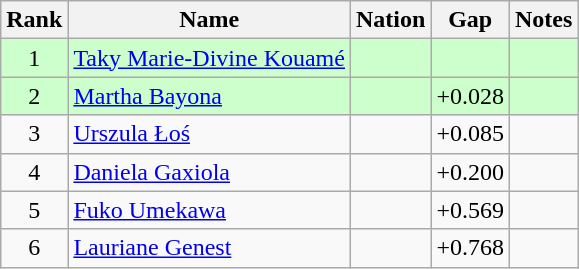<table class="wikitable sortable" style="text-align:center">
<tr>
<th>Rank</th>
<th>Name</th>
<th>Nation</th>
<th>Gap</th>
<th>Notes</th>
</tr>
<tr bgcolor=ccffcc>
<td>1</td>
<td align=left><a href='#'>Taky Marie-Divine Kouamé</a></td>
<td align=left></td>
<td></td>
<td></td>
</tr>
<tr bgcolor=ccffcc>
<td>2</td>
<td align=left><a href='#'>Martha Bayona</a></td>
<td align=left></td>
<td>+0.028</td>
<td></td>
</tr>
<tr>
<td>3</td>
<td align=left><a href='#'>Urszula Łoś</a></td>
<td align=left></td>
<td>+0.085</td>
<td></td>
</tr>
<tr>
<td>4</td>
<td align=left><a href='#'>Daniela Gaxiola</a></td>
<td align=left></td>
<td>+0.200</td>
<td></td>
</tr>
<tr>
<td>5</td>
<td align=left><a href='#'>Fuko Umekawa</a></td>
<td align=left></td>
<td>+0.569</td>
<td></td>
</tr>
<tr>
<td>6</td>
<td align=left><a href='#'>Lauriane Genest</a></td>
<td align=left></td>
<td>+0.768</td>
<td></td>
</tr>
</table>
